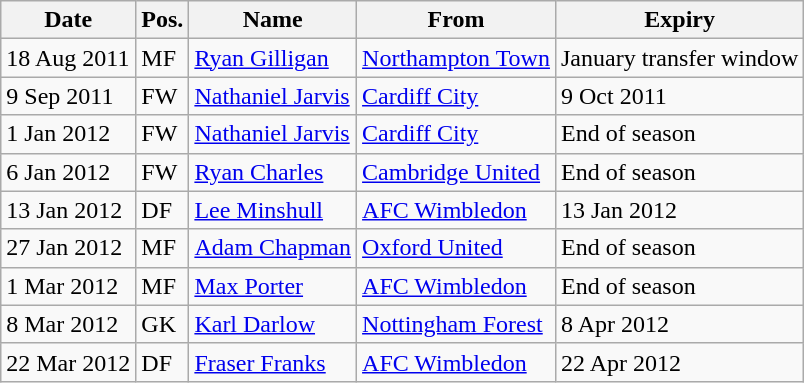<table class="wikitable">
<tr>
<th>Date</th>
<th>Pos.</th>
<th>Name</th>
<th>From</th>
<th>Expiry</th>
</tr>
<tr>
<td>18 Aug 2011</td>
<td>MF</td>
<td> <a href='#'>Ryan Gilligan</a></td>
<td><a href='#'>Northampton Town</a></td>
<td>January transfer window</td>
</tr>
<tr>
<td>9 Sep 2011</td>
<td>FW</td>
<td> <a href='#'>Nathaniel Jarvis</a></td>
<td><a href='#'>Cardiff City</a></td>
<td>9 Oct 2011</td>
</tr>
<tr>
<td>1 Jan 2012</td>
<td>FW</td>
<td> <a href='#'>Nathaniel Jarvis</a></td>
<td><a href='#'>Cardiff City</a></td>
<td>End of season</td>
</tr>
<tr>
<td>6 Jan 2012</td>
<td>FW</td>
<td> <a href='#'>Ryan Charles</a></td>
<td><a href='#'>Cambridge United</a></td>
<td>End of season</td>
</tr>
<tr>
<td>13 Jan 2012</td>
<td>DF</td>
<td> <a href='#'>Lee Minshull</a></td>
<td><a href='#'>AFC Wimbledon</a></td>
<td>13 Jan 2012</td>
</tr>
<tr>
<td>27 Jan 2012</td>
<td>MF</td>
<td> <a href='#'>Adam Chapman</a></td>
<td><a href='#'>Oxford United</a></td>
<td>End of season</td>
</tr>
<tr>
<td>1 Mar 2012</td>
<td>MF</td>
<td> <a href='#'>Max Porter</a></td>
<td><a href='#'>AFC Wimbledon</a></td>
<td>End of season</td>
</tr>
<tr>
<td>8 Mar 2012</td>
<td>GK</td>
<td> <a href='#'>Karl Darlow</a></td>
<td><a href='#'>Nottingham Forest</a></td>
<td>8 Apr 2012</td>
</tr>
<tr>
<td>22 Mar 2012</td>
<td>DF</td>
<td> <a href='#'>Fraser Franks</a></td>
<td><a href='#'>AFC Wimbledon</a></td>
<td>22 Apr 2012</td>
</tr>
</table>
